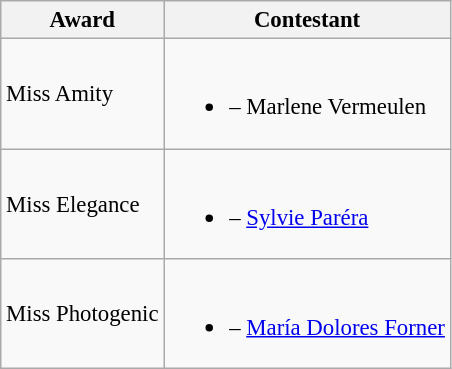<table class="wikitable sortable" style="font-size: 95%;">
<tr>
<th>Award</th>
<th>Contestant</th>
</tr>
<tr>
<td>Miss Amity</td>
<td><br><ul><li> – Marlene Vermeulen</li></ul></td>
</tr>
<tr>
<td>Miss Elegance</td>
<td><br><ul><li> – <a href='#'>Sylvie Paréra</a></li></ul></td>
</tr>
<tr>
<td>Miss Photogenic</td>
<td><br><ul><li> – <a href='#'>María Dolores Forner</a></li></ul></td>
</tr>
</table>
